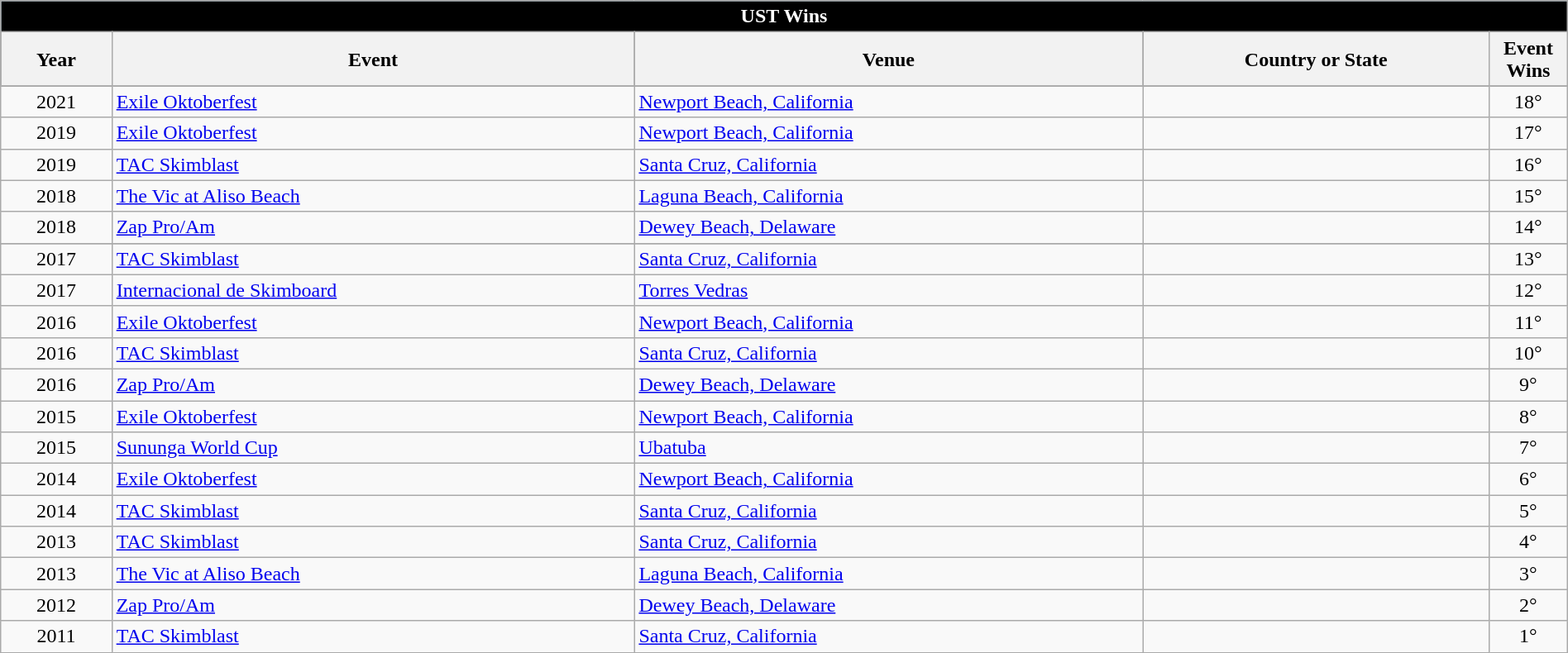<table class="wikitable" style="width:100%;">
<tr bgcolor=skyblue>
<td colspan=5; style="background: black; color: white" align="center"><strong>UST Wins</strong></td>
</tr>
<tr bgcolor=#000000>
<th>Year</th>
<th>Event</th>
<th>Venue</th>
<th>Country or State</th>
<th width=     5%>Event Wins</th>
</tr>
<tr>
<td style=text-align:center>2021</td>
<td><a href='#'>Exile Oktoberfest</a></td>
<td><a href='#'>Newport Beach, California</a></td>
<td></td>
<td style=text-align:center>18°</td>
</tr>
<tr>
<td style=text-align:center>2019</td>
<td><a href='#'>Exile Oktoberfest</a></td>
<td><a href='#'>Newport Beach, California</a></td>
<td></td>
<td style=text-align:center>17°</td>
</tr>
<tr>
<td style=text-align:center>2019</td>
<td><a href='#'>TAC Skimblast</a></td>
<td><a href='#'>Santa Cruz, California</a></td>
<td></td>
<td style=text-align:center>16°</td>
</tr>
<tr>
<td style=text-align:center>2018</td>
<td><a href='#'>The Vic at Aliso Beach</a></td>
<td><a href='#'>Laguna Beach, California</a></td>
<td></td>
<td style=text-align:center>15°</td>
</tr>
<tr>
<td style=text-align:center>2018</td>
<td><a href='#'>Zap Pro/Am</a></td>
<td><a href='#'>Dewey Beach, Delaware</a></td>
<td></td>
<td style=text-align:center>14°</td>
</tr>
<tr>
</tr>
<tr>
<td style=text-align:center>2017</td>
<td><a href='#'>TAC Skimblast</a></td>
<td><a href='#'>Santa Cruz, California</a></td>
<td></td>
<td style=text-align:center>13°</td>
</tr>
<tr>
<td style=text-align:center>2017</td>
<td><a href='#'>Internacional de Skimboard</a></td>
<td><a href='#'>Torres Vedras</a></td>
<td></td>
<td style=text-align:center>12°</td>
</tr>
<tr>
<td style=text-align:center>2016</td>
<td><a href='#'>Exile Oktoberfest</a></td>
<td><a href='#'>Newport Beach, California</a></td>
<td></td>
<td style=text-align:center>11°</td>
</tr>
<tr>
<td style=text-align:center>2016</td>
<td><a href='#'>TAC Skimblast</a></td>
<td><a href='#'>Santa Cruz, California</a></td>
<td></td>
<td style=text-align:center>10°</td>
</tr>
<tr>
<td style=text-align:center>2016</td>
<td><a href='#'>Zap Pro/Am</a></td>
<td><a href='#'>Dewey Beach, Delaware</a></td>
<td></td>
<td style=text-align:center>9°</td>
</tr>
<tr>
<td style=text-align:center>2015</td>
<td><a href='#'>Exile Oktoberfest</a></td>
<td><a href='#'>Newport Beach, California</a></td>
<td></td>
<td style=text-align:center>8°</td>
</tr>
<tr>
<td style=text-align:center>2015</td>
<td><a href='#'>Sununga World Cup</a></td>
<td><a href='#'>Ubatuba</a></td>
<td></td>
<td style=text-align:center>7°</td>
</tr>
<tr>
<td style=text-align:center>2014</td>
<td><a href='#'>Exile Oktoberfest</a></td>
<td><a href='#'>Newport Beach, California</a></td>
<td></td>
<td style=text-align:center>6°</td>
</tr>
<tr>
<td style=text-align:center>2014</td>
<td><a href='#'>TAC Skimblast</a></td>
<td><a href='#'>Santa Cruz, California</a></td>
<td></td>
<td style=text-align:center>5°</td>
</tr>
<tr>
<td style=text-align:center>2013</td>
<td><a href='#'>TAC Skimblast</a></td>
<td><a href='#'>Santa Cruz, California</a></td>
<td></td>
<td style=text-align:center>4°</td>
</tr>
<tr>
<td style=text-align:center>2013</td>
<td><a href='#'>The Vic at Aliso Beach</a></td>
<td><a href='#'>Laguna Beach, California</a></td>
<td></td>
<td style=text-align:center>3°</td>
</tr>
<tr>
<td style=text-align:center>2012</td>
<td><a href='#'>Zap Pro/Am</a></td>
<td><a href='#'>Dewey Beach, Delaware</a></td>
<td></td>
<td style=text-align:center>2°</td>
</tr>
<tr>
<td style=text-align:center>2011</td>
<td><a href='#'>TAC Skimblast</a></td>
<td><a href='#'>Santa Cruz, California</a></td>
<td></td>
<td style=text-align:center>1°</td>
</tr>
</table>
